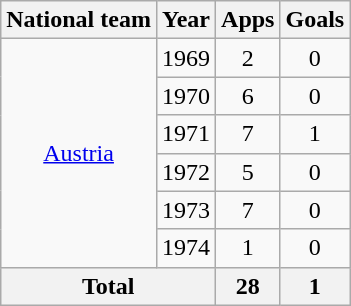<table class="wikitable" style="text-align:center">
<tr>
<th>National team</th>
<th>Year</th>
<th>Apps</th>
<th>Goals</th>
</tr>
<tr>
<td rowspan="6"><a href='#'>Austria</a></td>
<td>1969</td>
<td>2</td>
<td>0</td>
</tr>
<tr>
<td>1970</td>
<td>6</td>
<td>0</td>
</tr>
<tr>
<td>1971</td>
<td>7</td>
<td>1</td>
</tr>
<tr>
<td>1972</td>
<td>5</td>
<td>0</td>
</tr>
<tr>
<td>1973</td>
<td>7</td>
<td>0</td>
</tr>
<tr>
<td>1974</td>
<td>1</td>
<td>0</td>
</tr>
<tr>
<th colspan="2">Total</th>
<th>28</th>
<th>1</th>
</tr>
</table>
